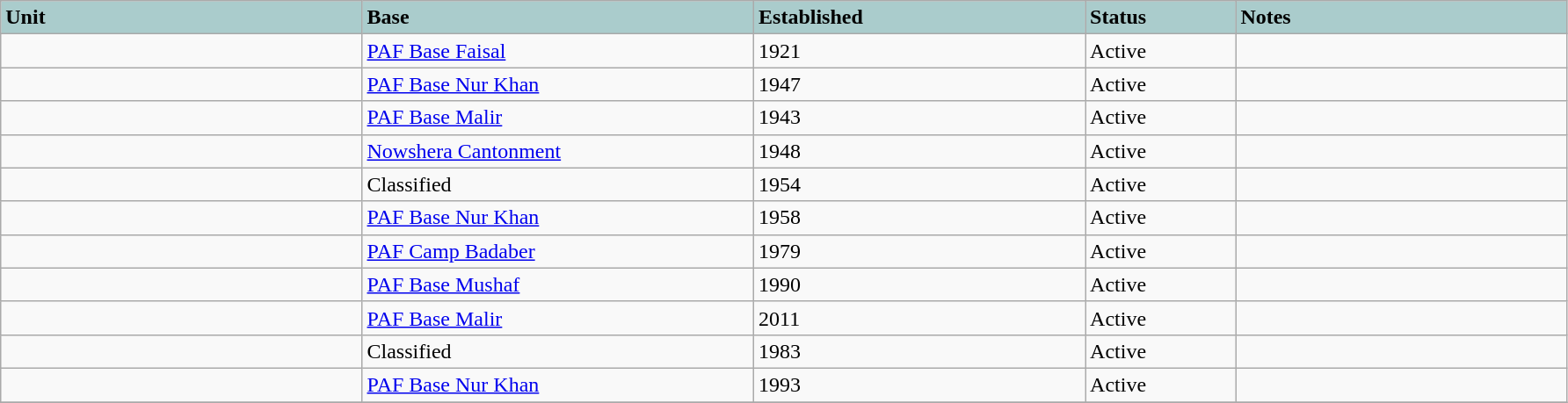<table class="wikitable">
<tr>
<th style="text-align: left; background: #aacccc;" width="12%">Unit</th>
<th style="text-align: left; background: #aacccc;" width="13%">Base</th>
<th style="text-align: left; background: #aacccc;" width="11%">Established</th>
<th style="text-align: left; background: #aacccc;" width="5%">Status</th>
<th style="text-align: left; background: #aacccc;" width="11%">Notes</th>
</tr>
<tr ---->
<td></td>
<td><a href='#'>PAF Base Faisal</a></td>
<td>1921</td>
<td><span>Active</span></td>
<td></td>
</tr>
<tr ---->
<td></td>
<td><a href='#'>PAF Base Nur Khan</a></td>
<td>1947</td>
<td><span>Active</span></td>
<td></td>
</tr>
<tr ---->
<td></td>
<td><a href='#'>PAF Base Malir</a></td>
<td>1943</td>
<td><span>Active</span></td>
<td></td>
</tr>
<tr ---->
<td></td>
<td><a href='#'>Nowshera Cantonment</a></td>
<td>1948</td>
<td><span>Active</span></td>
<td></td>
</tr>
<tr ---->
<td></td>
<td>Classified</td>
<td>1954</td>
<td><span>Active</span></td>
<td></td>
</tr>
<tr ---->
<td></td>
<td><a href='#'>PAF Base Nur Khan</a></td>
<td>1958</td>
<td><span>Active</span></td>
<td></td>
</tr>
<tr ---->
<td></td>
<td><a href='#'>PAF Camp Badaber</a></td>
<td>1979</td>
<td><span>Active</span></td>
<td></td>
</tr>
<tr ---->
<td></td>
<td><a href='#'>PAF Base Mushaf</a></td>
<td>1990</td>
<td><span>Active</span></td>
<td></td>
</tr>
<tr ---->
<td></td>
<td><a href='#'>PAF Base Malir</a></td>
<td>2011</td>
<td><span>Active</span></td>
<td></td>
</tr>
<tr ---->
<td></td>
<td>Classified</td>
<td>1983</td>
<td><span>Active</span></td>
<td></td>
</tr>
<tr ---->
<td></td>
<td><a href='#'>PAF Base Nur Khan</a></td>
<td>1993</td>
<td><span>Active</span></td>
<td></td>
</tr>
<tr ---->
</tr>
</table>
